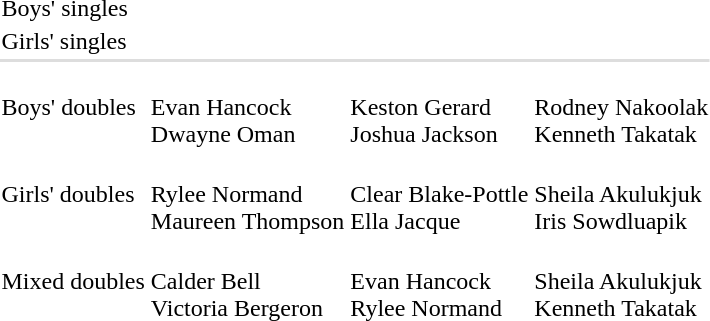<table>
<tr>
<td>Boys' singles</td>
<td></td>
<td></td>
<td></td>
</tr>
<tr>
<td>Girls' singles</td>
<td></td>
<td></td>
<td nowrap></td>
</tr>
<tr bgcolor=#dddddd>
<td colspan=4></td>
</tr>
<tr>
<td>Boys' doubles</td>
<td><br>Evan Hancock<br>Dwayne Oman</td>
<td><br>Keston Gerard<br>Joshua Jackson</td>
<td><br>Rodney Nakoolak<br>Kenneth Takatak</td>
</tr>
<tr>
<td>Girls' doubles</td>
<td><br>Rylee Normand<br>Maureen Thompson</td>
<td nowrap><br>Clear Blake-Pottle<br>Ella Jacque</td>
<td><br>Sheila Akulukjuk<br>Iris Sowdluapik</td>
</tr>
<tr>
<td>Mixed doubles</td>
<td><br>Calder Bell<br>Victoria Bergeron</td>
<td><br>Evan Hancock<br>Rylee Normand</td>
<td><br>Sheila Akulukjuk<br>Kenneth Takatak</td>
</tr>
</table>
